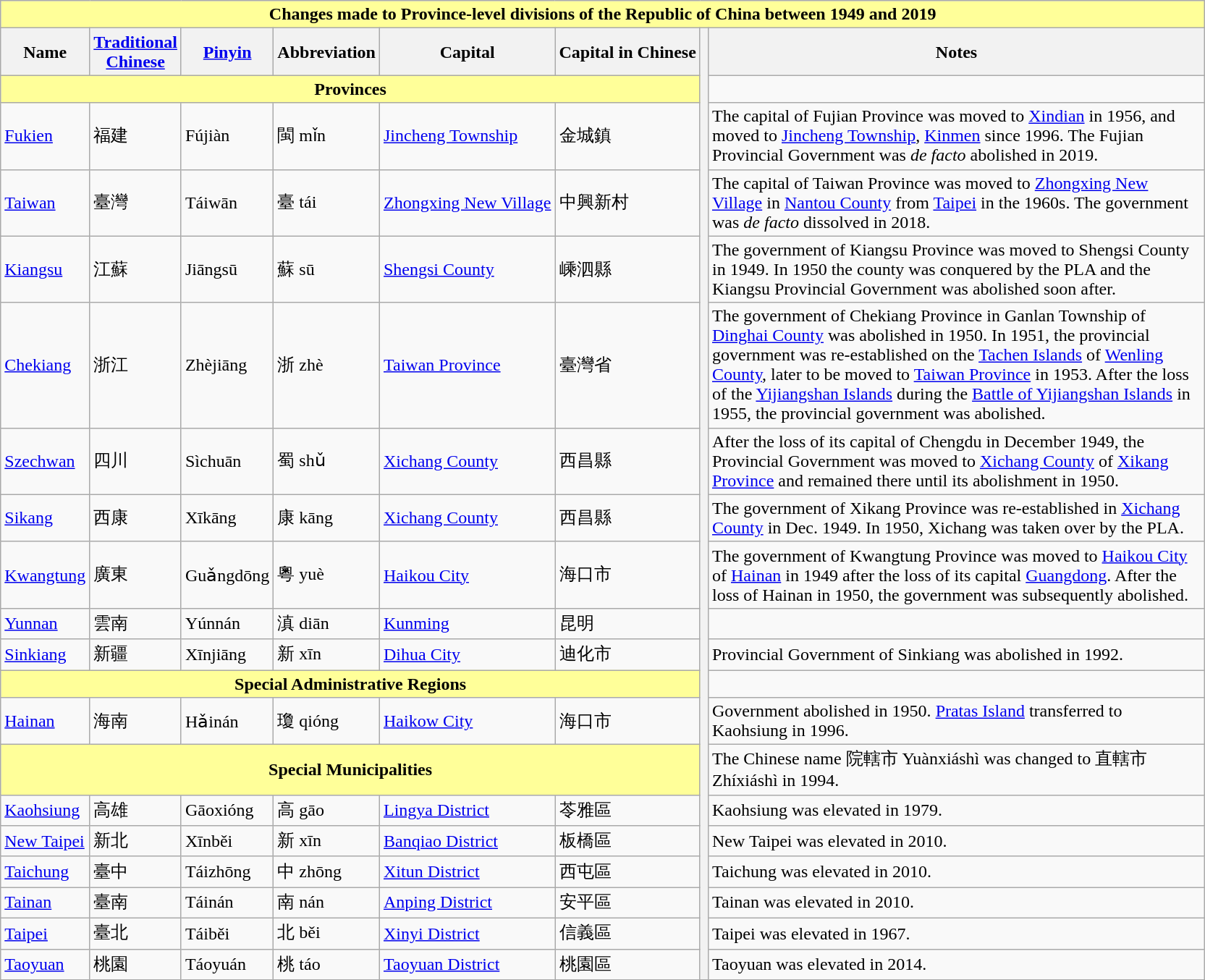<table class="wikitable">
<tr>
<th colspan="12" style="background: #ffff99;"><strong>Changes made to Province-level divisions of the Republic of China between 1949 and 2019</strong></th>
</tr>
<tr>
<th>Name</th>
<th><a href='#'>Traditional<br>Chinese</a></th>
<th><a href='#'>Pinyin</a></th>
<th>Abbreviation</th>
<th>Capital</th>
<th>Capital in Chinese</th>
<th rowspan=20></th>
<th width=450>Notes</th>
</tr>
<tr>
<td colspan="6" align="center" style="background: #ffff99;"><strong>Provinces</strong></td>
</tr>
<tr>
<td><a href='#'>Fukien</a></td>
<td>福建</td>
<td>Fújiàn</td>
<td>閩 mǐn</td>
<td><a href='#'>Jincheng Township</a></td>
<td>金城鎮</td>
<td>The capital of Fujian Province was moved to <a href='#'>Xindian</a> in 1956, and moved to <a href='#'>Jincheng Township</a>, <a href='#'>Kinmen</a> since 1996. The Fujian Provincial Government was <em>de facto</em> abolished in 2019.</td>
</tr>
<tr>
<td><a href='#'>Taiwan</a></td>
<td>臺灣</td>
<td>Táiwān</td>
<td>臺 tái</td>
<td><a href='#'>Zhongxing New Village</a></td>
<td>中興新村</td>
<td>The capital of Taiwan Province was moved to <a href='#'>Zhongxing New Village</a> in <a href='#'>Nantou County</a> from <a href='#'>Taipei</a> in the 1960s. The government was <em>de facto</em> dissolved in 2018.</td>
</tr>
<tr>
<td><a href='#'>Kiangsu</a></td>
<td>江蘇</td>
<td>Jiāngsū</td>
<td>蘇 sū</td>
<td><a href='#'>Shengsi County</a></td>
<td>嵊泗縣</td>
<td>The government of Kiangsu Province was moved to Shengsi County in 1949.  In 1950 the county was conquered by the PLA and the Kiangsu Provincial Government was abolished soon after.</td>
</tr>
<tr>
<td><a href='#'>Chekiang</a></td>
<td>浙江</td>
<td>Zhèjiāng</td>
<td>浙 zhè</td>
<td><a href='#'>Taiwan Province</a></td>
<td>臺灣省</td>
<td>The government of Chekiang Province in Ganlan Township of <a href='#'>Dinghai County</a> was abolished in 1950. In 1951, the provincial government was re-established on the <a href='#'>Tachen Islands</a> of <a href='#'>Wenling County</a>, later to be moved to <a href='#'>Taiwan Province</a> in 1953. After the loss of the <a href='#'>Yijiangshan Islands</a> during the <a href='#'>Battle of Yijiangshan Islands</a> in 1955, the provincial government was abolished.</td>
</tr>
<tr>
<td><a href='#'>Szechwan</a></td>
<td>四川</td>
<td>Sìchuān</td>
<td>蜀 shǔ</td>
<td><a href='#'>Xichang County</a></td>
<td>西昌縣</td>
<td>After the loss of its capital of Chengdu in December 1949, the Provincial Government was moved to <a href='#'>Xichang County</a> of <a href='#'>Xikang Province</a> and remained there until its abolishment in 1950.</td>
</tr>
<tr>
<td><a href='#'>Sikang</a></td>
<td>西康</td>
<td>Xīkāng</td>
<td>康 kāng</td>
<td><a href='#'>Xichang County</a></td>
<td>西昌縣</td>
<td>The government of Xikang Province was re-established in <a href='#'>Xichang County</a> in Dec. 1949. In 1950, Xichang was taken over by the PLA.</td>
</tr>
<tr>
<td><a href='#'>Kwangtung</a></td>
<td>廣東</td>
<td>Guǎngdōng</td>
<td>粵 yuè</td>
<td><a href='#'>Haikou City</a></td>
<td>海口市</td>
<td>The government of Kwangtung Province was moved to <a href='#'>Haikou City</a> of <a href='#'>Hainan</a> in 1949 after the loss of its capital <a href='#'>Guangdong</a>. After the loss of Hainan in 1950, the government was subsequently abolished.</td>
</tr>
<tr>
<td><a href='#'>Yunnan</a></td>
<td>雲南</td>
<td>Yúnnán</td>
<td>滇 diān</td>
<td><a href='#'>Kunming</a></td>
<td>昆明</td>
<td></td>
</tr>
<tr>
<td><a href='#'>Sinkiang</a></td>
<td>新疆</td>
<td>Xīnjiāng</td>
<td>新 xīn</td>
<td><a href='#'>Dihua City</a></td>
<td>迪化市</td>
<td>Provincial Government of Sinkiang was abolished in 1992.</td>
</tr>
<tr>
<td colspan="6" align="center" style="background: #ffff99;"><strong>Special Administrative Regions</strong></td>
</tr>
<tr>
<td><a href='#'>Hainan</a></td>
<td>海南</td>
<td>Hǎinán</td>
<td>瓊 qióng</td>
<td><a href='#'>Haikow City</a></td>
<td>海口市</td>
<td>Government abolished in 1950. <a href='#'>Pratas Island</a> transferred to Kaohsiung in 1996.</td>
</tr>
<tr>
<td colspan="6" align="center" style="background: #ffff99;"><strong>Special Municipalities</strong></td>
<td>The Chinese name 院轄市 Yuànxiáshì was changed to 直轄市 Zhíxiáshì in 1994.</td>
</tr>
<tr>
<td><a href='#'>Kaohsiung</a></td>
<td>高雄</td>
<td>Gāoxióng</td>
<td>高 gāo</td>
<td><a href='#'>Lingya District</a></td>
<td>苓雅區</td>
<td>Kaohsiung was elevated in 1979.</td>
</tr>
<tr>
<td><a href='#'>New Taipei</a></td>
<td>新北</td>
<td>Xīnběi</td>
<td>新 xīn</td>
<td><a href='#'>Banqiao District</a></td>
<td>板橋區</td>
<td>New Taipei was elevated in 2010.</td>
</tr>
<tr>
<td><a href='#'>Taichung</a></td>
<td>臺中</td>
<td>Táizhōng</td>
<td>中 zhōng</td>
<td><a href='#'>Xitun District</a></td>
<td>西屯區</td>
<td>Taichung was elevated in 2010.</td>
</tr>
<tr>
<td><a href='#'>Tainan</a></td>
<td>臺南</td>
<td>Táinán</td>
<td>南 nán</td>
<td><a href='#'>Anping District</a></td>
<td>安平區</td>
<td>Tainan was elevated in 2010.</td>
</tr>
<tr>
<td><a href='#'>Taipei</a></td>
<td>臺北</td>
<td>Táiběi</td>
<td>北 běi</td>
<td><a href='#'>Xinyi District</a></td>
<td>信義區</td>
<td>Taipei was elevated in 1967.</td>
</tr>
<tr>
<td><a href='#'>Taoyuan</a></td>
<td>桃園</td>
<td>Táoyuán</td>
<td>桃 táo</td>
<td><a href='#'>Taoyuan District</a></td>
<td>桃園區</td>
<td>Taoyuan was elevated in 2014.</td>
</tr>
</table>
